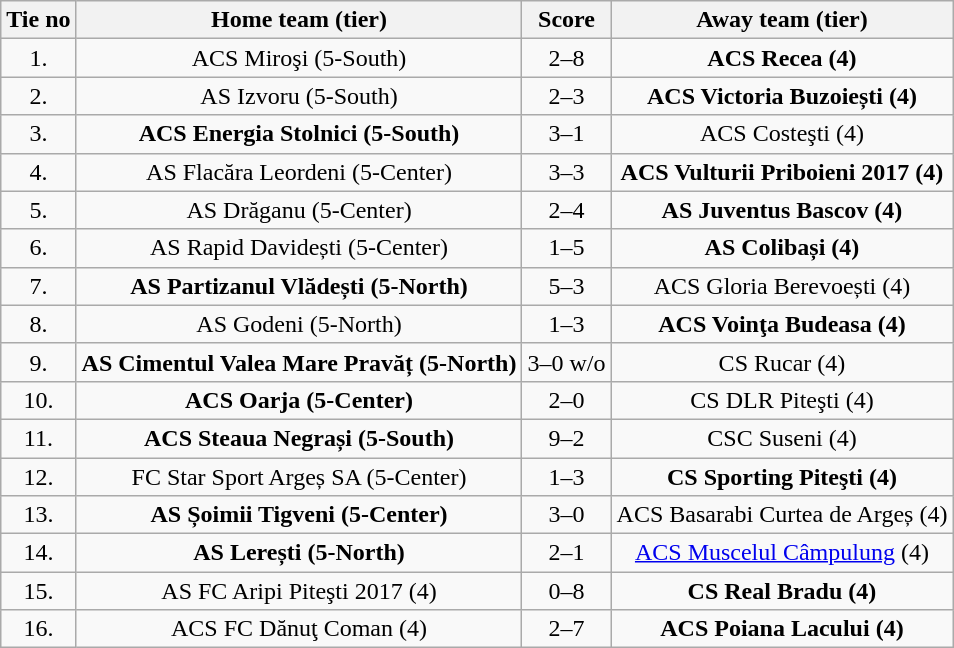<table class="wikitable" style="text-align: center">
<tr>
<th>Tie no</th>
<th>Home team (tier)</th>
<th>Score</th>
<th>Away team (tier)</th>
</tr>
<tr>
<td>1.</td>
<td>ACS Miroşi (5-South)</td>
<td>2–8</td>
<td><strong>ACS Recea (4)</strong></td>
</tr>
<tr>
<td>2.</td>
<td>AS Izvoru (5-South)</td>
<td>2–3</td>
<td><strong>ACS Victoria Buzoiești (4)</strong></td>
</tr>
<tr>
<td>3.</td>
<td><strong>ACS Energia Stolnici (5-South)</strong></td>
<td>3–1</td>
<td>ACS Costeşti (4)</td>
</tr>
<tr>
<td>4.</td>
<td>AS Flacăra Leordeni (5-Center)</td>
<td>3–3  </td>
<td><strong>ACS Vulturii Priboieni 2017 (4)</strong></td>
</tr>
<tr>
<td>5.</td>
<td>AS Drăganu (5-Center)</td>
<td>2–4</td>
<td><strong>AS Juventus Bascov (4)</strong></td>
</tr>
<tr>
<td>6.</td>
<td>AS Rapid Davidești (5-Center)</td>
<td>1–5</td>
<td><strong>AS Colibași (4)</strong></td>
</tr>
<tr>
<td>7.</td>
<td><strong>AS Partizanul Vlădești (5-North)</strong></td>
<td>5–3</td>
<td>ACS Gloria Berevoești (4)</td>
</tr>
<tr>
<td>8.</td>
<td>AS Godeni (5-North)</td>
<td>1–3</td>
<td><strong>ACS Voinţa Budeasa (4)</strong></td>
</tr>
<tr>
<td>9.</td>
<td><strong>AS Cimentul Valea Mare Pravăț (5-North)</strong></td>
<td>3–0 w/o</td>
<td>CS Rucar (4)</td>
</tr>
<tr>
<td>10.</td>
<td><strong>ACS Oarja (5-Center)</strong></td>
<td>2–0</td>
<td>CS DLR Piteşti (4)</td>
</tr>
<tr>
<td>11.</td>
<td><strong>ACS Steaua Negrași (5-South)</strong></td>
<td>9–2</td>
<td>CSC Suseni (4)</td>
</tr>
<tr>
<td>12.</td>
<td>FC Star Sport Argeș SA (5-Center)</td>
<td>1–3</td>
<td><strong>CS Sporting Piteşti (4)</strong></td>
</tr>
<tr>
<td>13.</td>
<td><strong>AS Șoimii Tigveni (5-Center)</strong></td>
<td>3–0</td>
<td>ACS Basarabi Curtea de Argeș (4)</td>
</tr>
<tr>
<td>14.</td>
<td><strong>AS Lerești (5-North)</strong></td>
<td>2–1</td>
<td><a href='#'>ACS Muscelul Câmpulung</a> (4)</td>
</tr>
<tr>
<td>15.</td>
<td>AS FC Aripi Piteşti 2017 (4)</td>
<td>0–8</td>
<td><strong>CS Real Bradu (4)</strong></td>
</tr>
<tr>
<td>16.</td>
<td>ACS FC Dănuţ Coman (4)</td>
<td>2–7</td>
<td><strong>ACS Poiana Lacului (4)</strong></td>
</tr>
</table>
